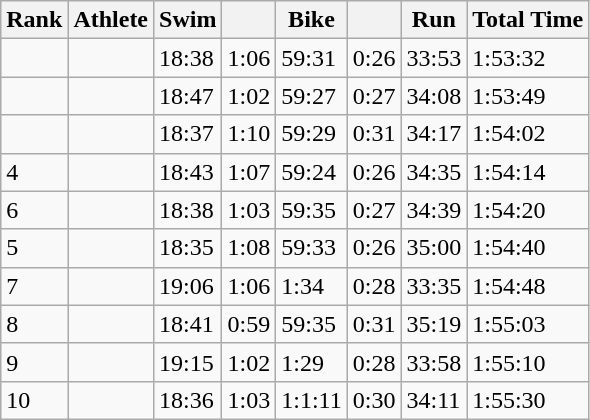<table class="wikitable sortable">
<tr>
<th>Rank</th>
<th>Athlete</th>
<th>Swim</th>
<th></th>
<th>Bike</th>
<th></th>
<th>Run</th>
<th>Total Time</th>
</tr>
<tr>
<td></td>
<td></td>
<td>18:38</td>
<td>1:06</td>
<td>59:31</td>
<td>0:26</td>
<td>33:53</td>
<td>1:53:32</td>
</tr>
<tr>
<td></td>
<td></td>
<td>18:47</td>
<td>1:02</td>
<td>59:27</td>
<td>0:27</td>
<td>34:08</td>
<td>1:53:49</td>
</tr>
<tr>
<td></td>
<td></td>
<td>18:37</td>
<td>1:10</td>
<td>59:29</td>
<td>0:31</td>
<td>34:17</td>
<td>1:54:02</td>
</tr>
<tr>
<td>4</td>
<td></td>
<td>18:43</td>
<td>1:07</td>
<td>59:24</td>
<td>0:26</td>
<td>34:35</td>
<td>1:54:14</td>
</tr>
<tr>
<td>6</td>
<td></td>
<td>18:38</td>
<td>1:03</td>
<td>59:35</td>
<td>0:27</td>
<td>34:39</td>
<td>1:54:20</td>
</tr>
<tr>
<td>5</td>
<td></td>
<td>18:35</td>
<td>1:08</td>
<td>59:33</td>
<td>0:26</td>
<td>35:00</td>
<td>1:54:40</td>
</tr>
<tr>
<td>7</td>
<td></td>
<td>19:06</td>
<td>1:06</td>
<td>1:34</td>
<td>0:28</td>
<td>33:35</td>
<td>1:54:48</td>
</tr>
<tr>
<td>8</td>
<td></td>
<td>18:41</td>
<td>0:59</td>
<td>59:35</td>
<td>0:31</td>
<td>35:19</td>
<td>1:55:03</td>
</tr>
<tr>
<td>9</td>
<td></td>
<td>19:15</td>
<td>1:02</td>
<td>1:29</td>
<td>0:28</td>
<td>33:58</td>
<td>1:55:10</td>
</tr>
<tr>
<td>10</td>
<td></td>
<td>18:36</td>
<td>1:03</td>
<td>1:1:11</td>
<td>0:30</td>
<td>34:11</td>
<td>1:55:30</td>
</tr>
</table>
